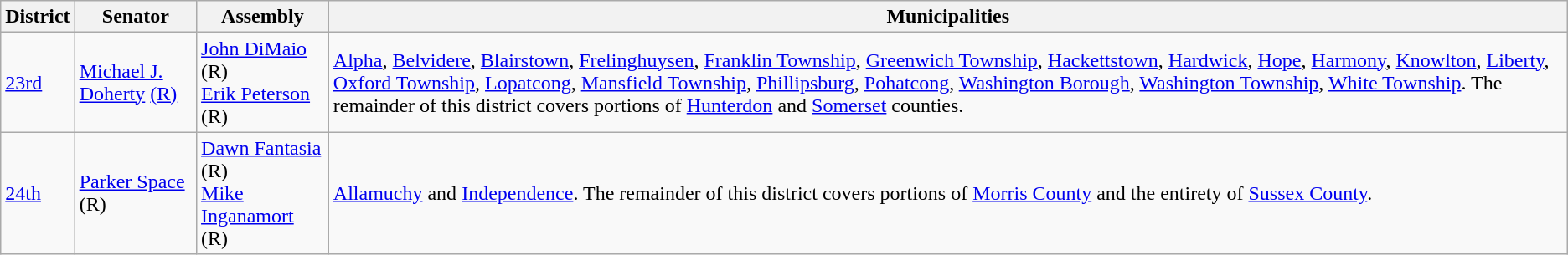<table class="wikitable">
<tr>
<th>District</th>
<th>Senator</th>
<th>Assembly</th>
<th>Municipalities</th>
</tr>
<tr>
<td><a href='#'>23rd</a></td>
<td><a href='#'>Michael J. Doherty</a> <a href='#'>(R)</a></td>
<td><a href='#'>John DiMaio</a> (R)<br><a href='#'>Erik Peterson</a> (R)</td>
<td><a href='#'>Alpha</a>, <a href='#'>Belvidere</a>, <a href='#'>Blairstown</a>, <a href='#'>Frelinghuysen</a>, <a href='#'>Franklin Township</a>, <a href='#'>Greenwich Township</a>, <a href='#'>Hackettstown</a>, <a href='#'>Hardwick</a>, <a href='#'>Hope</a>, <a href='#'>Harmony</a>, <a href='#'>Knowlton</a>, <a href='#'>Liberty</a>, <a href='#'>Oxford Township</a>, <a href='#'>Lopatcong</a>, <a href='#'>Mansfield Township</a>, <a href='#'>Phillipsburg</a>, <a href='#'>Pohatcong</a>, <a href='#'>Washington Borough</a>, <a href='#'>Washington Township</a>, <a href='#'>White Township</a>. The remainder of this district covers portions of <a href='#'>Hunterdon</a> and <a href='#'>Somerset</a> counties.</td>
</tr>
<tr>
<td><a href='#'>24th</a></td>
<td><a href='#'>Parker Space</a> (R)</td>
<td><a href='#'>Dawn Fantasia</a> (R)<br><a href='#'>Mike Inganamort</a> (R)</td>
<td><a href='#'>Allamuchy</a> and <a href='#'>Independence</a>. The remainder of this district covers portions of <a href='#'>Morris County</a> and the entirety of <a href='#'>Sussex County</a>.</td>
</tr>
</table>
